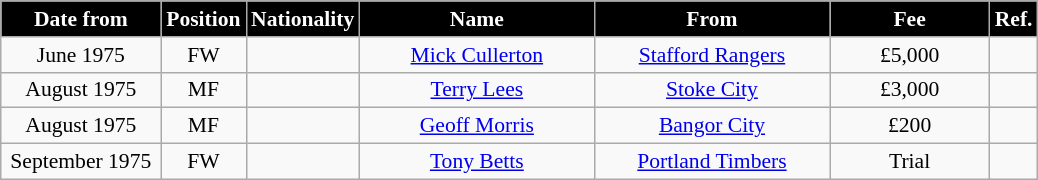<table class="wikitable" style="text-align:center; font-size:90%; ">
<tr>
<th style="background:#000000; color:white; width:100px;">Date from</th>
<th style="background:#000000; color:white; width:50px;">Position</th>
<th style="background:#000000; color:white; width:50px;">Nationality</th>
<th style="background:#000000; color:white; width:150px;">Name</th>
<th style="background:#000000; color:white; width:150px;">From</th>
<th style="background:#000000; color:white; width:100px;">Fee</th>
<th style="background:#000000; color:white; width:25px;">Ref.</th>
</tr>
<tr>
<td>June 1975</td>
<td>FW</td>
<td></td>
<td><a href='#'>Mick Cullerton</a></td>
<td><a href='#'>Stafford Rangers</a></td>
<td>£5,000</td>
<td></td>
</tr>
<tr>
<td>August 1975</td>
<td>MF</td>
<td></td>
<td><a href='#'>Terry Lees</a></td>
<td><a href='#'>Stoke City</a></td>
<td>£3,000</td>
<td></td>
</tr>
<tr>
<td>August 1975</td>
<td>MF</td>
<td></td>
<td><a href='#'>Geoff Morris</a></td>
<td> <a href='#'>Bangor City</a></td>
<td>£200</td>
<td></td>
</tr>
<tr>
<td>September 1975</td>
<td>FW</td>
<td></td>
<td><a href='#'>Tony Betts</a></td>
<td> <a href='#'>Portland Timbers</a></td>
<td>Trial</td>
<td></td>
</tr>
</table>
